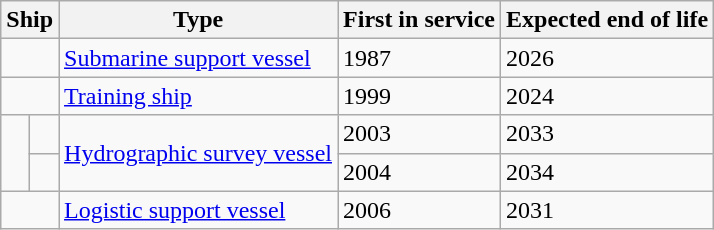<table class="wikitable plainrowheaders">
<tr>
<th colspan=2>Ship</th>
<th>Type</th>
<th>First in service</th>
<th>Expected end of life</th>
</tr>
<tr>
<td colspan=2></td>
<td><a href='#'>Submarine support vessel</a></td>
<td>1987</td>
<td>2026</td>
</tr>
<tr>
<td colspan=2></td>
<td><a href='#'>Training ship</a></td>
<td>1999</td>
<td>2024</td>
</tr>
<tr>
<td rowspan=2></td>
<td></td>
<td rowspan=2><a href='#'>Hydrographic survey vessel</a></td>
<td>2003</td>
<td>2033</td>
</tr>
<tr>
<td></td>
<td>2004</td>
<td>2034</td>
</tr>
<tr>
<td colspan=2></td>
<td><a href='#'>Logistic support vessel</a></td>
<td>2006</td>
<td>2031</td>
</tr>
</table>
